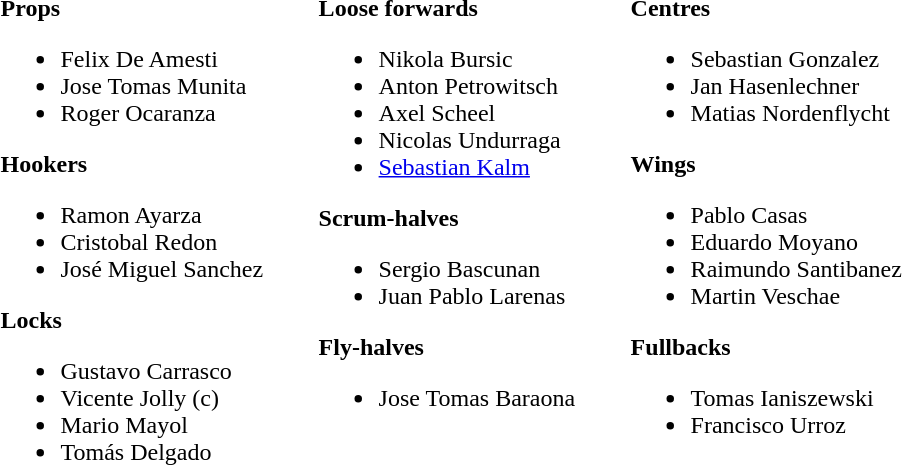<table class="toccolours" style="border-collapse: collapse;">
<tr>
<td valign="top"><br><strong>Props</strong><ul><li>Felix De Amesti</li><li>Jose Tomas Munita</li><li>Roger Ocaranza</li></ul><strong>Hookers</strong><ul><li>Ramon Ayarza</li><li>Cristobal Redon</li><li>José Miguel Sanchez</li></ul><strong>Locks</strong><ul><li>Gustavo Carrasco</li><li>Vicente Jolly (c)</li><li>Mario Mayol</li><li>Tomás Delgado</li></ul></td>
<td width="33"> </td>
<td valign="top"><br><strong>Loose forwards</strong><ul><li>Nikola Bursic</li><li>Anton Petrowitsch</li><li>Axel Scheel</li><li>Nicolas Undurraga</li><li><a href='#'>Sebastian Kalm</a></li></ul><strong>Scrum-halves</strong><ul><li>Sergio Bascunan</li><li>Juan Pablo Larenas</li></ul><strong>Fly-halves</strong><ul><li>Jose Tomas Baraona</li></ul></td>
<td width="33"> </td>
<td valign="top"><br><strong>Centres</strong><ul><li>Sebastian Gonzalez</li><li>Jan Hasenlechner</li><li>Matias Nordenflycht</li></ul><strong>Wings</strong><ul><li>Pablo Casas</li><li>Eduardo Moyano</li><li>Raimundo Santibanez</li><li>Martin Veschae</li></ul><strong>Fullbacks</strong><ul><li>Tomas Ianiszewski</li><li>Francisco Urroz</li></ul></td>
</tr>
</table>
